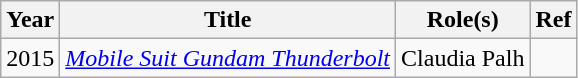<table class="wikitable">
<tr>
<th>Year</th>
<th>Title</th>
<th>Role(s)</th>
<th>Ref</th>
</tr>
<tr>
<td>2015</td>
<td><em><a href='#'>Mobile Suit Gundam Thunderbolt</a></em></td>
<td>Claudia Palh</td>
<td></td>
</tr>
</table>
